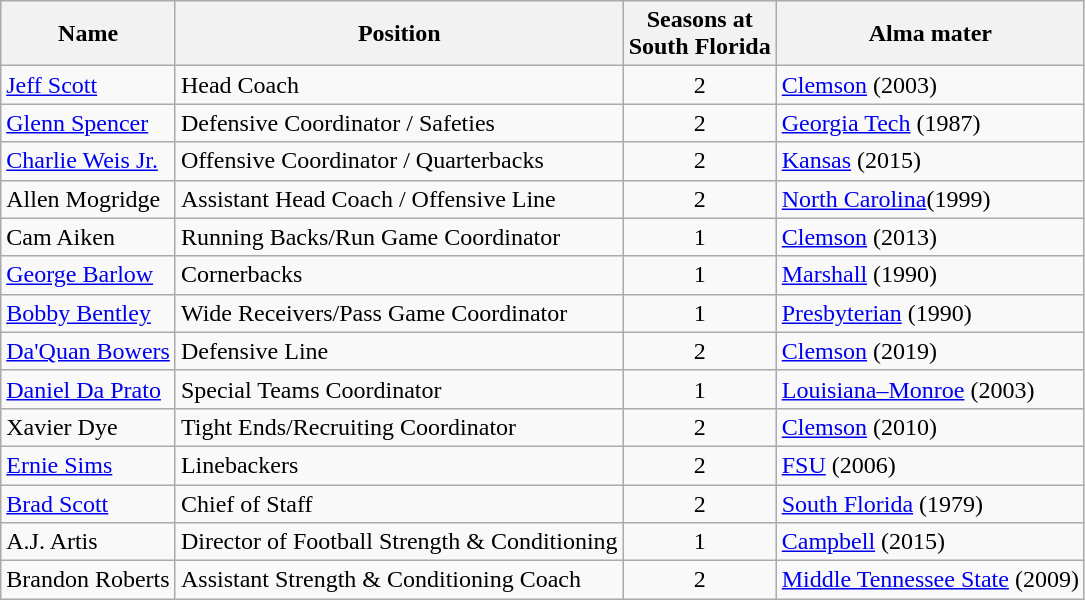<table class="wikitable">
<tr>
<th>Name</th>
<th>Position</th>
<th>Seasons at<br>South Florida</th>
<th>Alma mater</th>
</tr>
<tr>
<td><a href='#'>Jeff Scott</a></td>
<td>Head Coach</td>
<td align=center>2</td>
<td><a href='#'>Clemson</a> (2003)</td>
</tr>
<tr>
<td><a href='#'>Glenn Spencer</a></td>
<td>Defensive Coordinator / Safeties</td>
<td align=center>2</td>
<td><a href='#'>Georgia Tech</a> (1987)</td>
</tr>
<tr>
<td><a href='#'>Charlie Weis Jr.</a></td>
<td>Offensive Coordinator / Quarterbacks</td>
<td align=center>2</td>
<td><a href='#'>Kansas</a> (2015)</td>
</tr>
<tr>
<td>Allen Mogridge</td>
<td>Assistant Head Coach / Offensive Line</td>
<td align=center>2</td>
<td><a href='#'>North Carolina</a>(1999)</td>
</tr>
<tr>
<td>Cam Aiken</td>
<td>Running Backs/Run Game Coordinator</td>
<td align=center>1</td>
<td><a href='#'>Clemson</a> (2013)</td>
</tr>
<tr>
<td><a href='#'>George Barlow</a></td>
<td>Cornerbacks</td>
<td align=center>1</td>
<td><a href='#'>Marshall</a> (1990)</td>
</tr>
<tr>
<td><a href='#'>Bobby Bentley</a></td>
<td>Wide Receivers/Pass Game Coordinator</td>
<td align=center>1</td>
<td><a href='#'>Presbyterian</a> (1990)</td>
</tr>
<tr>
<td><a href='#'>Da'Quan Bowers</a></td>
<td>Defensive Line</td>
<td align=center>2</td>
<td><a href='#'>Clemson</a> (2019)</td>
</tr>
<tr>
<td><a href='#'>Daniel Da Prato</a></td>
<td>Special Teams Coordinator</td>
<td align=center>1</td>
<td><a href='#'>Louisiana–Monroe</a> (2003)</td>
</tr>
<tr>
<td>Xavier Dye</td>
<td>Tight Ends/Recruiting Coordinator</td>
<td align=center>2</td>
<td><a href='#'>Clemson</a> (2010)</td>
</tr>
<tr>
<td><a href='#'>Ernie Sims</a></td>
<td>Linebackers</td>
<td align=center>2</td>
<td><a href='#'>FSU</a> (2006)</td>
</tr>
<tr>
<td><a href='#'>Brad Scott</a></td>
<td>Chief of Staff</td>
<td align=center>2</td>
<td><a href='#'>South Florida</a> (1979)</td>
</tr>
<tr>
<td>A.J. Artis</td>
<td>Director of Football Strength & Conditioning</td>
<td align=center>1</td>
<td><a href='#'>Campbell</a> (2015)</td>
</tr>
<tr>
<td>Brandon Roberts</td>
<td>Assistant Strength & Conditioning Coach</td>
<td align=center>2</td>
<td><a href='#'>Middle Tennessee State</a> (2009)</td>
</tr>
</table>
